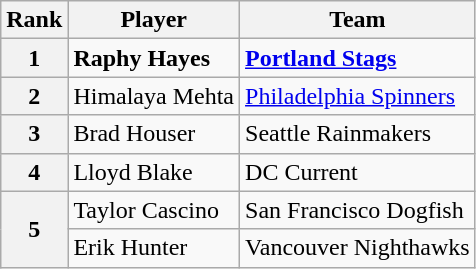<table class="wikitable sortable">
<tr>
<th>Rank</th>
<th>Player</th>
<th>Team</th>
</tr>
<tr>
<th>1</th>
<td data-sort-value="Hayes, Raphy"><strong>Raphy Hayes</strong></td>
<td><strong><a href='#'>Portland Stags</a></strong></td>
</tr>
<tr>
<th>2</th>
<td data-sort-value="Mehta, Himalaya">Himalaya Mehta</td>
<td><a href='#'>Philadelphia Spinners</a></td>
</tr>
<tr>
<th>3</th>
<td data-sort-value="Houser, Brad">Brad Houser</td>
<td>Seattle Rainmakers</td>
</tr>
<tr>
<th>4</th>
<td data-sort-value="Blake, Lloyd">Lloyd Blake</td>
<td>DC Current</td>
</tr>
<tr>
<th rowspan="2">5</th>
<td data-sort-value="Cascino, Taylor">Taylor Cascino</td>
<td>San Francisco Dogfish</td>
</tr>
<tr>
<td data-sort-value="Hunter, Erik">Erik Hunter</td>
<td>Vancouver Nighthawks</td>
</tr>
</table>
